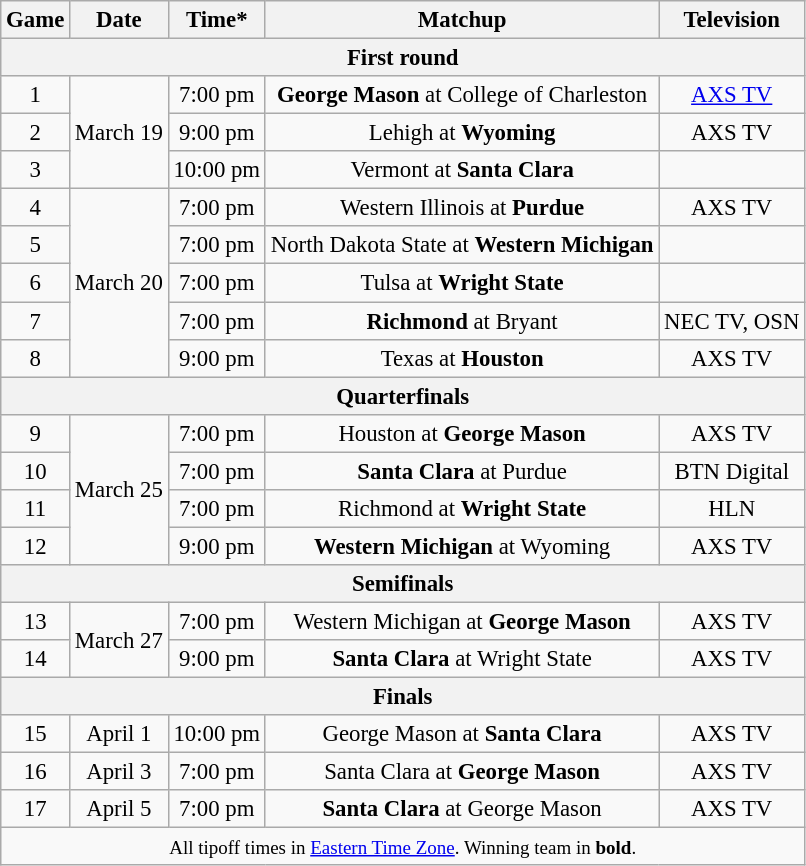<table class="wikitable" style="font-size: 95%; text-align:center">
<tr>
<th>Game</th>
<th>Date</th>
<th>Time*</th>
<th>Matchup</th>
<th>Television</th>
</tr>
<tr>
<th colspan=6>First round</th>
</tr>
<tr>
<td>1</td>
<td rowspan=3>March 19</td>
<td>7:00 pm</td>
<td><strong>George Mason</strong> at College of Charleston</td>
<td><a href='#'>AXS TV</a></td>
</tr>
<tr>
<td>2</td>
<td>9:00 pm</td>
<td>Lehigh at <strong>Wyoming</strong></td>
<td>AXS TV</td>
</tr>
<tr>
<td>3</td>
<td>10:00 pm</td>
<td>Vermont at <strong>Santa Clara</strong></td>
<td></td>
</tr>
<tr>
<td>4</td>
<td rowspan=5>March 20</td>
<td>7:00 pm</td>
<td>Western Illinois at <strong>Purdue</strong></td>
<td>AXS TV</td>
</tr>
<tr>
<td>5</td>
<td>7:00 pm</td>
<td>North Dakota State at <strong>Western Michigan</strong></td>
<td></td>
</tr>
<tr>
<td>6</td>
<td>7:00 pm</td>
<td>Tulsa at <strong>Wright State</strong></td>
<td></td>
</tr>
<tr>
<td>7</td>
<td>7:00 pm</td>
<td><strong>Richmond</strong> at Bryant</td>
<td>NEC TV, OSN</td>
</tr>
<tr>
<td>8</td>
<td>9:00 pm</td>
<td>Texas at <strong>Houston</strong></td>
<td>AXS TV</td>
</tr>
<tr>
<th colspan=6>Quarterfinals</th>
</tr>
<tr>
<td>9</td>
<td rowspan=4>March 25</td>
<td>7:00 pm</td>
<td>Houston at <strong>George Mason</strong></td>
<td>AXS TV</td>
</tr>
<tr>
<td>10</td>
<td>7:00 pm</td>
<td><strong>Santa Clara</strong> at Purdue</td>
<td>BTN Digital</td>
</tr>
<tr>
<td>11</td>
<td>7:00 pm</td>
<td>Richmond at <strong>Wright State</strong></td>
<td>HLN</td>
</tr>
<tr>
<td>12</td>
<td>9:00 pm</td>
<td><strong>Western Michigan</strong> at Wyoming</td>
<td>AXS TV</td>
</tr>
<tr>
<th colspan=6>Semifinals</th>
</tr>
<tr>
<td>13</td>
<td rowspan=2>March 27</td>
<td>7:00 pm</td>
<td>Western Michigan at <strong>George Mason</strong></td>
<td>AXS TV</td>
</tr>
<tr>
<td>14</td>
<td>9:00 pm</td>
<td><strong>Santa Clara</strong> at Wright State</td>
<td>AXS TV</td>
</tr>
<tr>
<th colspan=6>Finals</th>
</tr>
<tr>
<td>15</td>
<td>April 1</td>
<td>10:00 pm</td>
<td>George Mason at <strong>Santa Clara</strong></td>
<td>AXS TV</td>
</tr>
<tr>
<td>16</td>
<td>April 3</td>
<td>7:00 pm</td>
<td>Santa Clara at <strong>George Mason</strong></td>
<td>AXS TV</td>
</tr>
<tr>
<td>17</td>
<td>April 5</td>
<td>7:00 pm</td>
<td><strong>Santa Clara</strong> at George Mason</td>
<td>AXS TV</td>
</tr>
<tr>
<td colspan=6><small>All tipoff times in <a href='#'>Eastern Time Zone</a>. Winning team in <strong>bold</strong>.</small></td>
</tr>
</table>
